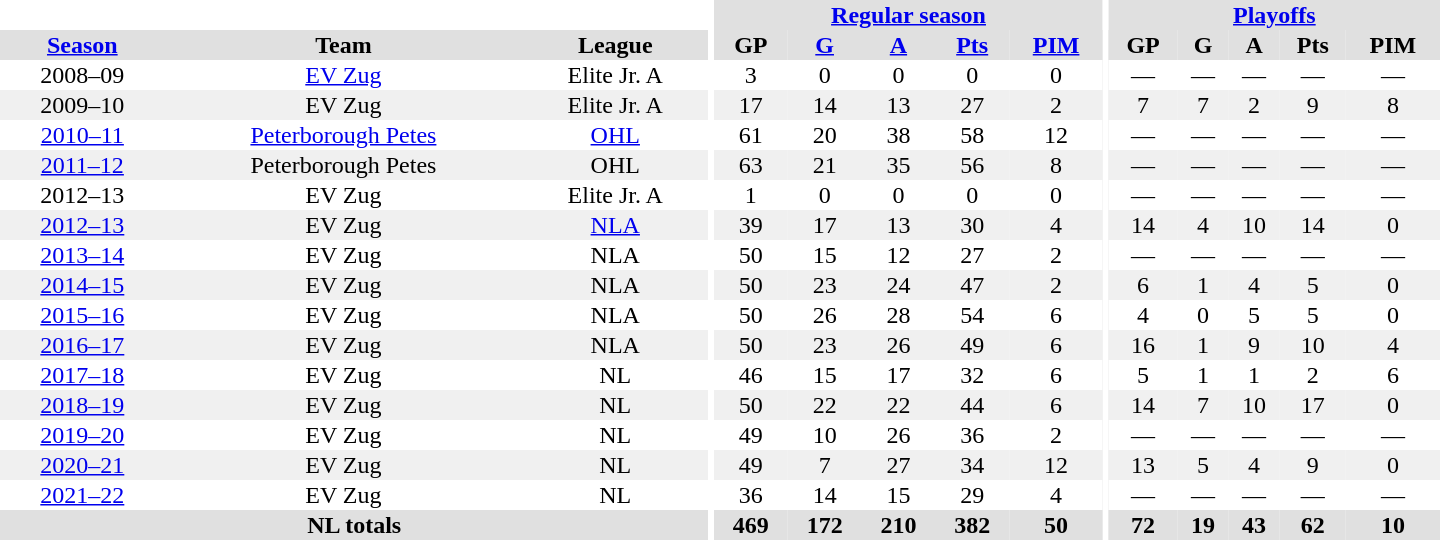<table border="0" cellpadding="1" cellspacing="0" style="text-align:center; width:60em">
<tr bgcolor="#e0e0e0">
<th colspan="3" bgcolor="#ffffff"></th>
<th rowspan="99" bgcolor="#ffffff"></th>
<th colspan="5"><a href='#'>Regular season</a></th>
<th rowspan="99" bgcolor="#ffffff"></th>
<th colspan="5"><a href='#'>Playoffs</a></th>
</tr>
<tr bgcolor="#e0e0e0">
<th><a href='#'>Season</a></th>
<th>Team</th>
<th>League</th>
<th>GP</th>
<th><a href='#'>G</a></th>
<th><a href='#'>A</a></th>
<th><a href='#'>Pts</a></th>
<th><a href='#'>PIM</a></th>
<th>GP</th>
<th>G</th>
<th>A</th>
<th>Pts</th>
<th>PIM</th>
</tr>
<tr>
<td>2008–09</td>
<td><a href='#'>EV Zug</a></td>
<td>Elite Jr. A</td>
<td>3</td>
<td>0</td>
<td>0</td>
<td>0</td>
<td>0</td>
<td>—</td>
<td>—</td>
<td>—</td>
<td>—</td>
<td>—</td>
</tr>
<tr bgcolor="#f0f0f0">
<td>2009–10</td>
<td>EV Zug</td>
<td>Elite Jr. A</td>
<td>17</td>
<td>14</td>
<td>13</td>
<td>27</td>
<td>2</td>
<td>7</td>
<td>7</td>
<td>2</td>
<td>9</td>
<td>8</td>
</tr>
<tr>
<td><a href='#'>2010–11</a></td>
<td><a href='#'>Peterborough Petes</a></td>
<td><a href='#'>OHL</a></td>
<td>61</td>
<td>20</td>
<td>38</td>
<td>58</td>
<td>12</td>
<td>—</td>
<td>—</td>
<td>—</td>
<td>—</td>
<td>—</td>
</tr>
<tr bgcolor="#f0f0f0">
<td><a href='#'>2011–12</a></td>
<td>Peterborough Petes</td>
<td>OHL</td>
<td>63</td>
<td>21</td>
<td>35</td>
<td>56</td>
<td>8</td>
<td>—</td>
<td>—</td>
<td>—</td>
<td>—</td>
<td>—</td>
</tr>
<tr>
<td>2012–13</td>
<td>EV Zug</td>
<td>Elite Jr. A</td>
<td>1</td>
<td>0</td>
<td>0</td>
<td>0</td>
<td>0</td>
<td>—</td>
<td>—</td>
<td>—</td>
<td>—</td>
<td>—</td>
</tr>
<tr bgcolor="#f0f0f0">
<td><a href='#'>2012–13</a></td>
<td>EV Zug</td>
<td><a href='#'>NLA</a></td>
<td>39</td>
<td>17</td>
<td>13</td>
<td>30</td>
<td>4</td>
<td>14</td>
<td>4</td>
<td>10</td>
<td>14</td>
<td>0</td>
</tr>
<tr>
<td><a href='#'>2013–14</a></td>
<td>EV Zug</td>
<td>NLA</td>
<td>50</td>
<td>15</td>
<td>12</td>
<td>27</td>
<td>2</td>
<td>—</td>
<td>—</td>
<td>—</td>
<td>—</td>
<td>—</td>
</tr>
<tr bgcolor="#f0f0f0">
<td><a href='#'>2014–15</a></td>
<td>EV Zug</td>
<td>NLA</td>
<td>50</td>
<td>23</td>
<td>24</td>
<td>47</td>
<td>2</td>
<td>6</td>
<td>1</td>
<td>4</td>
<td>5</td>
<td>0</td>
</tr>
<tr>
<td><a href='#'>2015–16</a></td>
<td>EV Zug</td>
<td>NLA</td>
<td>50</td>
<td>26</td>
<td>28</td>
<td>54</td>
<td>6</td>
<td>4</td>
<td>0</td>
<td>5</td>
<td>5</td>
<td>0</td>
</tr>
<tr bgcolor="#f0f0f0">
<td><a href='#'>2016–17</a></td>
<td>EV Zug</td>
<td>NLA</td>
<td>50</td>
<td>23</td>
<td>26</td>
<td>49</td>
<td>6</td>
<td>16</td>
<td>1</td>
<td>9</td>
<td>10</td>
<td>4</td>
</tr>
<tr>
<td><a href='#'>2017–18</a></td>
<td>EV Zug</td>
<td>NL</td>
<td>46</td>
<td>15</td>
<td>17</td>
<td>32</td>
<td>6</td>
<td>5</td>
<td>1</td>
<td>1</td>
<td>2</td>
<td>6</td>
</tr>
<tr bgcolor="#f0f0f0">
<td><a href='#'>2018–19</a></td>
<td>EV Zug</td>
<td>NL</td>
<td>50</td>
<td>22</td>
<td>22</td>
<td>44</td>
<td>6</td>
<td>14</td>
<td>7</td>
<td>10</td>
<td>17</td>
<td>0</td>
</tr>
<tr>
<td><a href='#'>2019–20</a></td>
<td>EV Zug</td>
<td>NL</td>
<td>49</td>
<td>10</td>
<td>26</td>
<td>36</td>
<td>2</td>
<td>—</td>
<td>—</td>
<td>—</td>
<td>—</td>
<td>—</td>
</tr>
<tr bgcolor="#f0f0f0">
<td><a href='#'>2020–21</a></td>
<td>EV Zug</td>
<td>NL</td>
<td>49</td>
<td>7</td>
<td>27</td>
<td>34</td>
<td>12</td>
<td>13</td>
<td>5</td>
<td>4</td>
<td>9</td>
<td>0</td>
</tr>
<tr>
<td><a href='#'>2021–22</a></td>
<td>EV Zug</td>
<td>NL</td>
<td>36</td>
<td>14</td>
<td>15</td>
<td>29</td>
<td>4</td>
<td>—</td>
<td>—</td>
<td>—</td>
<td>—</td>
<td>—</td>
</tr>
<tr bgcolor="#e0e0e0">
<th colspan="3">NL totals</th>
<th>469</th>
<th>172</th>
<th>210</th>
<th>382</th>
<th>50</th>
<th>72</th>
<th>19</th>
<th>43</th>
<th>62</th>
<th>10</th>
</tr>
</table>
